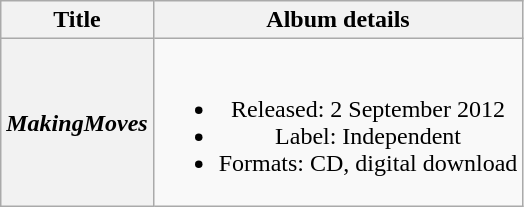<table class="wikitable plainrowheaders" style="text-align:center;">
<tr>
<th scope="col">Title</th>
<th scope="col">Album details</th>
</tr>
<tr>
<th scope="row"><em>MakingMoves</em></th>
<td><br><ul><li>Released: 2 September 2012</li><li>Label: Independent</li><li>Formats: CD, digital download</li></ul></td>
</tr>
</table>
